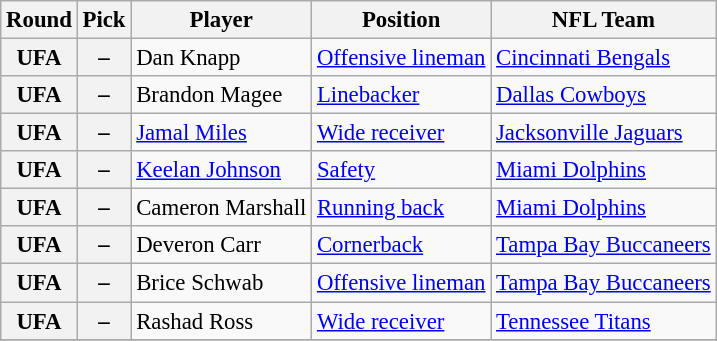<table class="wikitable" style="font-size: 95%;">
<tr>
<th>Round</th>
<th>Pick</th>
<th>Player</th>
<th>Position</th>
<th>NFL Team</th>
</tr>
<tr>
<th>UFA</th>
<th>–</th>
<td>Dan Knapp</td>
<td><a href='#'>Offensive lineman</a></td>
<td><a href='#'>Cincinnati Bengals</a></td>
</tr>
<tr>
<th>UFA</th>
<th>–</th>
<td>Brandon Magee</td>
<td><a href='#'>Linebacker</a></td>
<td><a href='#'>Dallas Cowboys</a></td>
</tr>
<tr>
<th>UFA</th>
<th>–</th>
<td><a href='#'>Jamal Miles</a></td>
<td><a href='#'>Wide receiver</a></td>
<td><a href='#'>Jacksonville Jaguars</a></td>
</tr>
<tr>
<th>UFA</th>
<th>–</th>
<td><a href='#'>Keelan Johnson</a></td>
<td><a href='#'>Safety</a></td>
<td><a href='#'>Miami Dolphins</a></td>
</tr>
<tr>
<th>UFA</th>
<th>–</th>
<td>Cameron Marshall</td>
<td><a href='#'>Running back</a></td>
<td><a href='#'>Miami Dolphins</a></td>
</tr>
<tr>
<th>UFA</th>
<th>–</th>
<td>Deveron Carr</td>
<td><a href='#'>Cornerback</a></td>
<td><a href='#'>Tampa Bay Buccaneers</a></td>
</tr>
<tr>
<th>UFA</th>
<th>–</th>
<td>Brice Schwab</td>
<td><a href='#'>Offensive lineman</a></td>
<td><a href='#'>Tampa Bay Buccaneers</a></td>
</tr>
<tr>
<th>UFA</th>
<th>–</th>
<td>Rashad Ross</td>
<td><a href='#'>Wide receiver</a></td>
<td><a href='#'>Tennessee Titans</a></td>
</tr>
<tr>
</tr>
</table>
